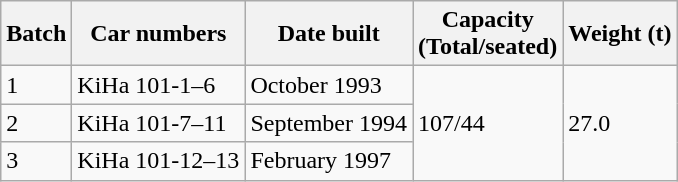<table class="wikitable">
<tr>
<th>Batch</th>
<th>Car numbers</th>
<th>Date built</th>
<th>Capacity<br>(Total/seated)</th>
<th>Weight (t)</th>
</tr>
<tr>
<td>1</td>
<td>KiHa 101-1–6</td>
<td>October 1993</td>
<td rowspan=3>107/44</td>
<td rowspan=3>27.0</td>
</tr>
<tr>
<td>2</td>
<td>KiHa 101-7–11</td>
<td>September 1994</td>
</tr>
<tr>
<td>3</td>
<td>KiHa 101-12–13</td>
<td>February 1997</td>
</tr>
</table>
